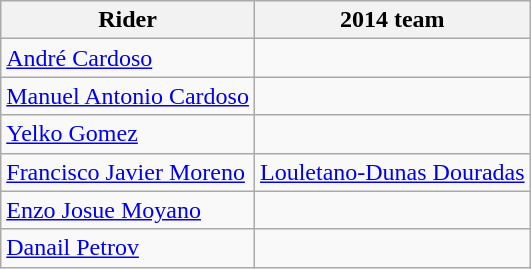<table class="wikitable">
<tr>
<th>Rider</th>
<th>2014 team</th>
</tr>
<tr>
<td><a href='#'>André Cardoso</a></td>
<td></td>
</tr>
<tr>
<td><a href='#'>Manuel Antonio Cardoso</a></td>
<td></td>
</tr>
<tr>
<td><a href='#'>Yelko Gomez</a></td>
<td></td>
</tr>
<tr>
<td><a href='#'>Francisco Javier Moreno</a></td>
<td><a href='#'>Louletano-Dunas Douradas</a></td>
</tr>
<tr>
<td><a href='#'>Enzo Josue Moyano</a></td>
<td></td>
</tr>
<tr>
<td><a href='#'>Danail Petrov</a></td>
<td></td>
</tr>
</table>
